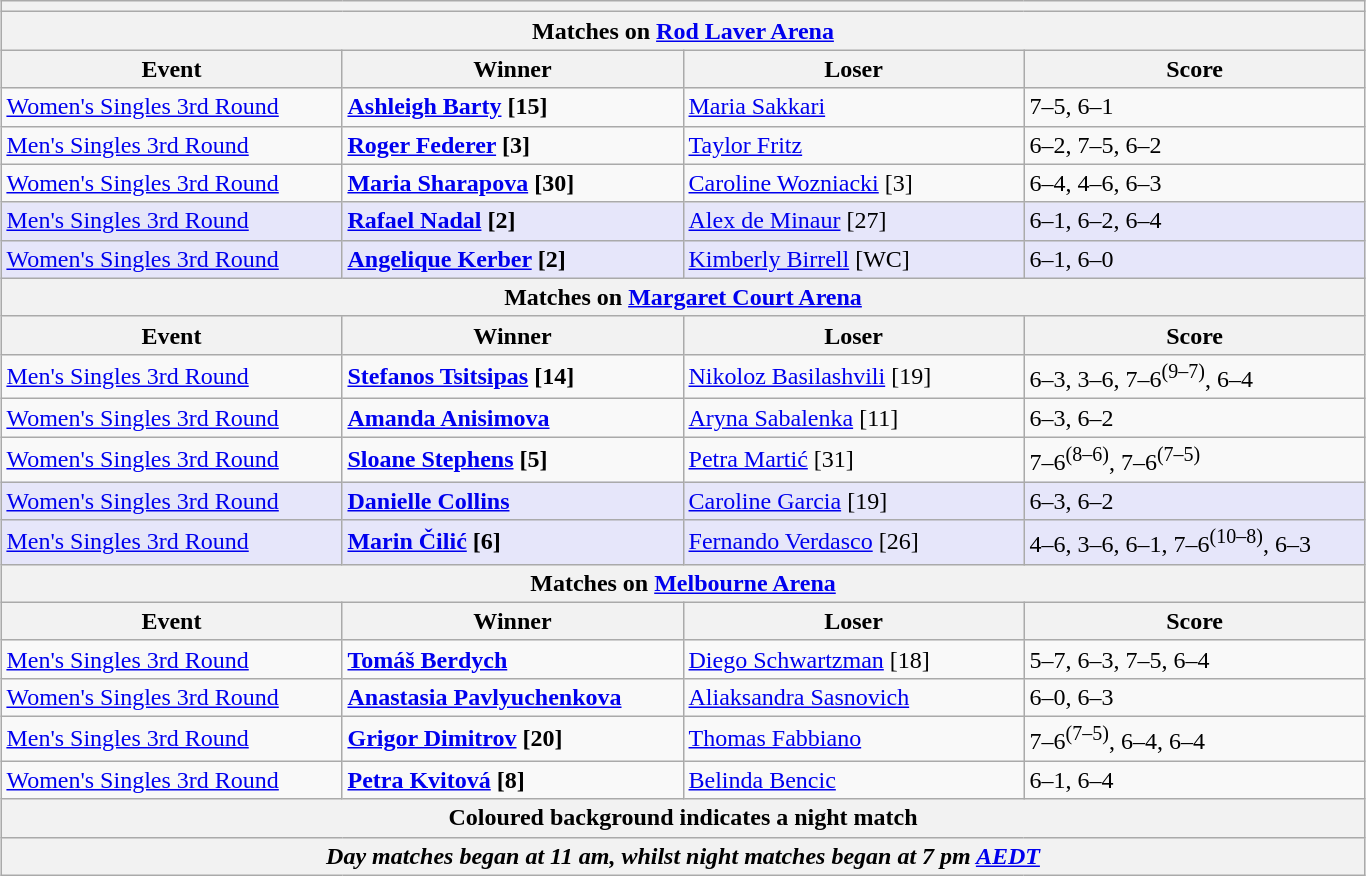<table class="wikitable collapsible uncollapsed" style="margin:1em auto;">
<tr>
<th colspan=4></th>
</tr>
<tr>
<th colspan=4><strong>Matches on <a href='#'>Rod Laver Arena</a></strong></th>
</tr>
<tr>
<th style="width:220px;">Event</th>
<th style="width:220px;">Winner</th>
<th style="width:220px;">Loser</th>
<th style="width:220px;">Score</th>
</tr>
<tr>
<td><a href='#'>Women's Singles 3rd Round</a></td>
<td> <strong><a href='#'>Ashleigh Barty</a> [15]</strong></td>
<td> <a href='#'>Maria Sakkari</a></td>
<td>7–5, 6–1</td>
</tr>
<tr>
<td><a href='#'>Men's Singles 3rd Round</a></td>
<td> <strong><a href='#'>Roger Federer</a> [3]</strong></td>
<td> <a href='#'>Taylor Fritz</a></td>
<td>6–2, 7–5, 6–2</td>
</tr>
<tr>
<td><a href='#'>Women's Singles 3rd Round</a></td>
<td> <strong><a href='#'>Maria Sharapova</a> [30]</strong></td>
<td> <a href='#'>Caroline Wozniacki</a> [3]</td>
<td>6–4, 4–6, 6–3</td>
</tr>
<tr bgcolor=lavender>
<td><a href='#'>Men's Singles 3rd Round</a></td>
<td> <strong><a href='#'>Rafael Nadal</a> [2]</strong></td>
<td> <a href='#'>Alex de Minaur</a> [27]</td>
<td>6–1, 6–2, 6–4</td>
</tr>
<tr bgcolor=lavender>
<td><a href='#'>Women's Singles 3rd Round</a></td>
<td> <strong><a href='#'>Angelique Kerber</a> [2]</strong></td>
<td> <a href='#'>Kimberly Birrell</a> [WC]</td>
<td>6–1, 6–0</td>
</tr>
<tr>
<th colspan=4><strong>Matches on <a href='#'>Margaret Court Arena</a></strong></th>
</tr>
<tr>
<th style="width:220px;">Event</th>
<th style="width:220px;">Winner</th>
<th style="width:220px;">Loser</th>
<th style="width:220px;">Score</th>
</tr>
<tr>
<td><a href='#'>Men's Singles 3rd Round</a></td>
<td> <strong><a href='#'>Stefanos Tsitsipas</a> [14]</strong></td>
<td> <a href='#'>Nikoloz Basilashvili</a> [19]</td>
<td>6–3, 3–6, 7–6<sup>(9–7)</sup>, 6–4</td>
</tr>
<tr>
<td><a href='#'>Women's Singles 3rd Round</a></td>
<td> <strong><a href='#'>Amanda Anisimova</a></strong></td>
<td> <a href='#'>Aryna Sabalenka</a> [11]</td>
<td>6–3, 6–2</td>
</tr>
<tr>
<td><a href='#'>Women's Singles 3rd Round</a></td>
<td> <strong><a href='#'>Sloane Stephens</a> [5]</strong></td>
<td> <a href='#'>Petra Martić</a> [31]</td>
<td>7–6<sup>(8–6)</sup>, 7–6<sup>(7–5)</sup></td>
</tr>
<tr bgcolor=lavender>
<td><a href='#'>Women's Singles 3rd Round</a></td>
<td> <strong><a href='#'>Danielle Collins</a></strong></td>
<td> <a href='#'>Caroline Garcia</a> [19]</td>
<td>6–3, 6–2</td>
</tr>
<tr bgcolor=lavender>
<td><a href='#'>Men's Singles 3rd Round</a></td>
<td> <strong><a href='#'>Marin Čilić</a> [6]</strong></td>
<td> <a href='#'>Fernando Verdasco</a> [26]</td>
<td>4–6, 3–6, 6–1, 7–6<sup>(10–8)</sup>, 6–3</td>
</tr>
<tr>
<th colspan=4><strong>Matches on <a href='#'>Melbourne Arena</a></strong></th>
</tr>
<tr>
<th style="width:220px;">Event</th>
<th style="width:220px;">Winner</th>
<th style="width:220px;">Loser</th>
<th style="width:220px;">Score</th>
</tr>
<tr>
<td><a href='#'>Men's Singles 3rd Round</a></td>
<td> <strong><a href='#'>Tomáš Berdych</a></strong></td>
<td> <a href='#'>Diego Schwartzman</a> [18]</td>
<td>5–7, 6–3, 7–5, 6–4</td>
</tr>
<tr>
<td><a href='#'>Women's Singles 3rd Round</a></td>
<td> <strong><a href='#'>Anastasia Pavlyuchenkova</a></strong></td>
<td> <a href='#'>Aliaksandra Sasnovich</a></td>
<td>6–0, 6–3</td>
</tr>
<tr>
<td><a href='#'>Men's Singles 3rd Round</a></td>
<td> <strong><a href='#'>Grigor Dimitrov</a> [20]</strong></td>
<td> <a href='#'>Thomas Fabbiano</a></td>
<td>7–6<sup>(7–5)</sup>, 6–4, 6–4</td>
</tr>
<tr>
<td><a href='#'>Women's Singles 3rd Round</a></td>
<td> <strong><a href='#'>Petra Kvitová</a> [8]</strong></td>
<td> <a href='#'>Belinda Bencic</a></td>
<td>6–1, 6–4</td>
</tr>
<tr>
<th colspan=4>Coloured background indicates a night match</th>
</tr>
<tr>
<th colspan=4><em>Day matches began at 11 am, whilst night matches began at 7 pm <a href='#'>AEDT</a></em></th>
</tr>
</table>
